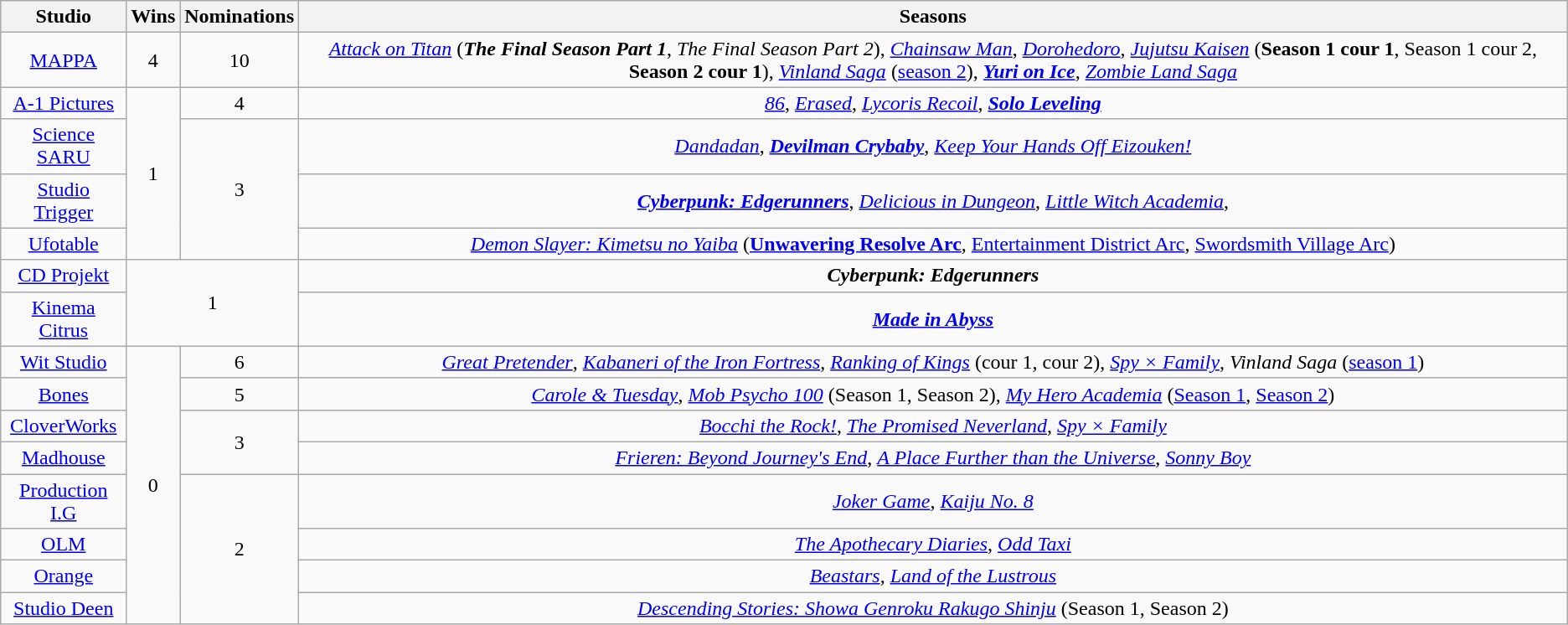<table class="wikitable plainrowheaders sortable" style="text-align:center;">
<tr>
<th>Studio</th>
<th>Wins</th>
<th>Nominations</th>
<th>Seasons</th>
</tr>
<tr>
<td><a href='#'>MAPPA</a></td>
<td>4</td>
<td>10</td>
<td><em><a href='#'>Attack on Titan</a></em> (<strong><em>The Final Season Part</em></strong> <strong><em>1</em></strong>, <em>The Final Season</em> <em>Part 2</em>), <em><a href='#'>Chainsaw Man</a></em>, <em><a href='#'>Dorohedoro</a></em>, <em><a href='#'>Jujutsu Kaisen</a></em> (<strong>Season 1 cour 1</strong>, Season 1 cour 2, <strong>Season 2 cour 1</strong>), <em><a href='#'>Vinland Saga</a></em> (<a href='#'>season 2</a>), <strong><em><a href='#'>Yuri on Ice</a></em></strong>, <em><a href='#'>Zombie Land Saga</a></em></td>
</tr>
<tr>
<td><a href='#'>A-1 Pictures</a></td>
<td rowspan="4">1</td>
<td>4</td>
<td><em><a href='#'>86</a></em>, <em><a href='#'>Erased</a></em>, <em><a href='#'>Lycoris Recoil</a></em>, <strong><em><a href='#'>Solo Leveling</a></em></strong></td>
</tr>
<tr>
<td><a href='#'>Science SARU</a></td>
<td rowspan="3">3</td>
<td><em><a href='#'>Dandadan</a></em>, <strong><em><a href='#'>Devilman Crybaby</a></em></strong>, <em><a href='#'>Keep Your Hands Off Eizouken!</a></em></td>
</tr>
<tr>
<td><a href='#'>Studio Trigger</a></td>
<td><strong><em><a href='#'>Cyberpunk: Edgerunners</a></em></strong>, <em><a href='#'>Delicious in Dungeon</a></em>, <em><a href='#'>Little Witch Academia</a></em>,</td>
</tr>
<tr>
<td><a href='#'>Ufotable</a></td>
<td><em><a href='#'>Demon Slayer: Kimetsu no Yaiba</a></em> (<a href='#'><strong>Unwavering Resolve Arc</strong></a>, <a href='#'>Entertainment District Arc</a>, <a href='#'>Swordsmith Village Arc</a>)</td>
</tr>
<tr>
<td><a href='#'>CD Projekt</a></td>
<td colspan="2" rowspan="2">1</td>
<td><strong><em>Cyberpunk: Edgerunners</em></strong></td>
</tr>
<tr>
<td><a href='#'>Kinema Citrus</a></td>
<td><strong><em><a href='#'>Made in Abyss</a></em></strong></td>
</tr>
<tr>
<td><a href='#'>Wit Studio</a></td>
<td rowspan="8">0</td>
<td>6</td>
<td><em><a href='#'>Great Pretender</a></em>, <em><a href='#'>Kabaneri of the Iron Fortress</a></em>, <em><a href='#'>Ranking of Kings</a></em> (cour 1, cour 2), <em><a href='#'>Spy × Family</a></em>, <em>Vinland Saga</em> (<a href='#'>season 1</a>)</td>
</tr>
<tr>
<td><a href='#'>Bones</a></td>
<td>5</td>
<td><em><a href='#'>Carole & Tuesday</a></em>, <em><a href='#'>Mob Psycho 100</a></em> (Season 1, Season 2), <em><a href='#'>My Hero Academia</a></em> (<a href='#'>Season 1</a>, <a href='#'>Season 2</a>)</td>
</tr>
<tr>
<td><a href='#'>CloverWorks</a></td>
<td rowspan="2">3</td>
<td><em><a href='#'>Bocchi the Rock!</a></em>, <em><a href='#'>The Promised Neverland</a></em>, <em><a href='#'>Spy × Family</a></em></td>
</tr>
<tr>
<td><a href='#'>Madhouse</a></td>
<td><em><a href='#'>Frieren: Beyond Journey's End</a></em>, <em><a href='#'>A Place Further than the Universe</a></em>, <em><a href='#'>Sonny Boy</a></em></td>
</tr>
<tr>
<td><a href='#'>Production I.G</a></td>
<td rowspan="4">2</td>
<td><em><a href='#'>Joker Game</a></em>, <em><a href='#'>Kaiju No. 8</a></em></td>
</tr>
<tr>
<td><a href='#'>OLM</a></td>
<td><em><a href='#'>The Apothecary Diaries</a></em>, <em><a href='#'>Odd Taxi</a></em></td>
</tr>
<tr>
<td><a href='#'>Orange</a></td>
<td><em><a href='#'>Beastars</a></em>, <em><a href='#'>Land of the Lustrous</a></em></td>
</tr>
<tr>
<td><a href='#'>Studio Deen</a></td>
<td><em><a href='#'>Descending Stories: Showa Genroku Rakugo Shinju</a></em> (Season 1, Season 2)</td>
</tr>
</table>
